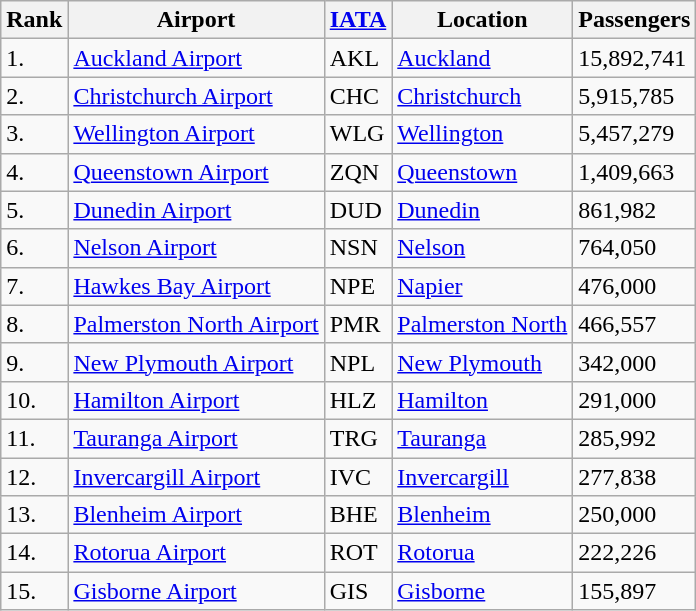<table class="wikitable">
<tr>
<th>Rank</th>
<th>Airport</th>
<th><a href='#'>IATA</a></th>
<th>Location</th>
<th>Passengers</th>
</tr>
<tr>
<td>1.</td>
<td><a href='#'>Auckland Airport</a></td>
<td>AKL</td>
<td><a href='#'>Auckland</a></td>
<td>15,892,741</td>
</tr>
<tr>
<td>2.</td>
<td><a href='#'>Christchurch Airport</a></td>
<td>CHC</td>
<td><a href='#'>Christchurch</a></td>
<td>5,915,785</td>
</tr>
<tr>
<td>3.</td>
<td><a href='#'>Wellington Airport</a></td>
<td>WLG</td>
<td><a href='#'>Wellington</a></td>
<td>5,457,279</td>
</tr>
<tr>
<td>4.</td>
<td><a href='#'>Queenstown Airport</a></td>
<td>ZQN</td>
<td><a href='#'>Queenstown</a></td>
<td>1,409,663</td>
</tr>
<tr>
<td>5.</td>
<td><a href='#'>Dunedin Airport</a></td>
<td>DUD</td>
<td><a href='#'>Dunedin</a></td>
<td>861,982</td>
</tr>
<tr>
<td>6.</td>
<td><a href='#'>Nelson Airport</a></td>
<td>NSN</td>
<td><a href='#'>Nelson</a></td>
<td>764,050</td>
</tr>
<tr>
<td>7.</td>
<td><a href='#'>Hawkes Bay Airport</a></td>
<td>NPE</td>
<td><a href='#'>Napier</a></td>
<td>476,000</td>
</tr>
<tr>
<td>8.</td>
<td><a href='#'>Palmerston North Airport</a></td>
<td>PMR</td>
<td><a href='#'>Palmerston North</a></td>
<td>466,557</td>
</tr>
<tr>
<td>9.</td>
<td><a href='#'>New Plymouth Airport</a></td>
<td>NPL</td>
<td><a href='#'>New Plymouth</a></td>
<td>342,000</td>
</tr>
<tr>
<td>10.</td>
<td><a href='#'>Hamilton Airport</a></td>
<td>HLZ</td>
<td><a href='#'>Hamilton</a></td>
<td>291,000</td>
</tr>
<tr>
<td>11.</td>
<td><a href='#'>Tauranga Airport</a></td>
<td>TRG</td>
<td><a href='#'>Tauranga</a></td>
<td>285,992</td>
</tr>
<tr>
<td>12.</td>
<td><a href='#'>Invercargill Airport</a></td>
<td>IVC</td>
<td><a href='#'>Invercargill</a></td>
<td>277,838</td>
</tr>
<tr>
<td>13.</td>
<td><a href='#'>Blenheim Airport</a></td>
<td>BHE</td>
<td><a href='#'>Blenheim</a></td>
<td>250,000</td>
</tr>
<tr>
<td>14.</td>
<td><a href='#'>Rotorua Airport</a></td>
<td>ROT</td>
<td><a href='#'>Rotorua</a></td>
<td>222,226</td>
</tr>
<tr>
<td>15.</td>
<td><a href='#'>Gisborne Airport</a></td>
<td>GIS</td>
<td><a href='#'>Gisborne</a></td>
<td>155,897</td>
</tr>
</table>
